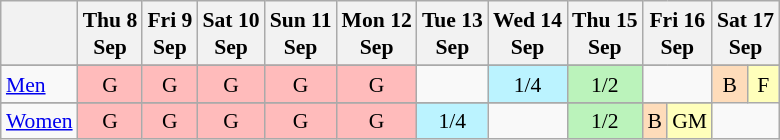<table class="wikitable" style="margin:0.5em auto; font-size:90%; line-height:1.25em;">
<tr align="center">
<th></th>
<th>Thu 8<br>Sep</th>
<th>Fri 9<br>Sep</th>
<th>Sat 10<br>Sep</th>
<th>Sun 11<br>Sep</th>
<th>Mon 12<br>Sep</th>
<th>Tue 13<br>Sep</th>
<th>Wed 14<br>Sep</th>
<th>Thu 15<br>Sep</th>
<th colspan="2">Fri 16<br>Sep</th>
<th colspan="2">Sat 17<br>Sep</th>
</tr>
<tr>
</tr>
<tr align="center">
<td align="left"><a href='#'>Men</a></td>
<td bgcolor="#FFBBBB">G</td>
<td bgcolor="#FFBBBB">G</td>
<td bgcolor="#FFBBBB">G</td>
<td bgcolor="#FFBBBB">G</td>
<td bgcolor="#FFBBBB">G</td>
<td></td>
<td bgcolor="#BBF3FF">1/4</td>
<td bgcolor="#BBF3BB">1/2</td>
<td colspan="2"></td>
<td bgcolor="#FEDCBA">B</td>
<td bgcolor="#FFFFBB">F</td>
</tr>
<tr>
</tr>
<tr align="center">
<td align="left"><a href='#'>Women</a></td>
<td bgcolor="#FFBBBB">G</td>
<td bgcolor="#FFBBBB">G</td>
<td bgcolor="#FFBBBB">G</td>
<td bgcolor="#FFBBBB">G</td>
<td bgcolor="#FFBBBB">G</td>
<td bgcolor="#BBF3FF">1/4</td>
<td></td>
<td bgcolor="#BBF3BB">1/2</td>
<td bgcolor="#FEDCBA">B</td>
<td bgcolor="#FFFFBB">GM</td>
</tr>
</table>
